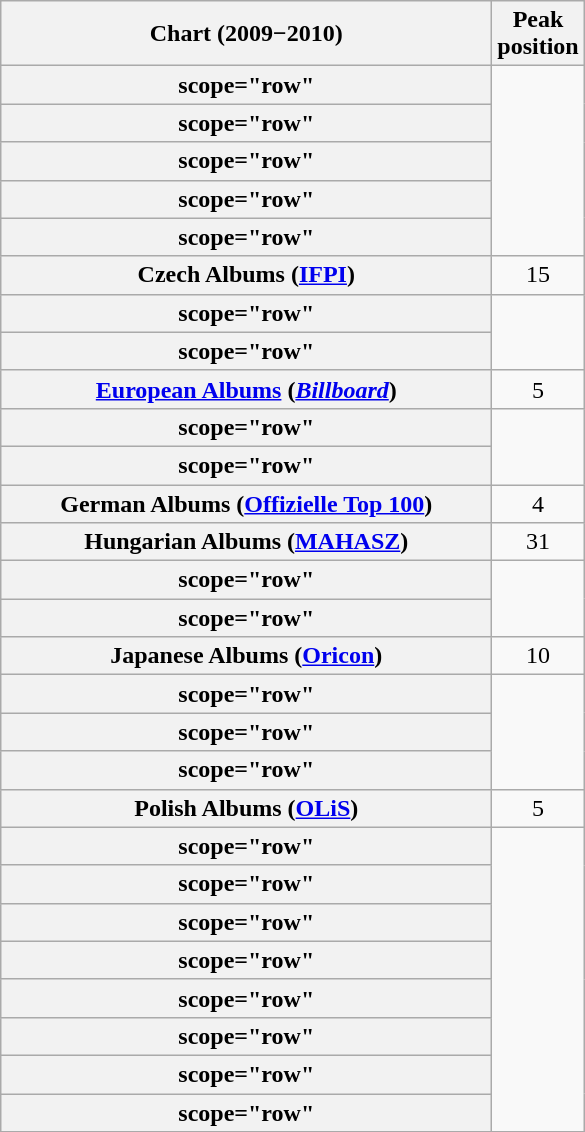<table class="wikitable plainrowheaders sortable" style="text-align:center;">
<tr>
<th scope="col" style="width:20em;">Chart (2009−2010)</th>
<th scope="col">Peak<br>position</th>
</tr>
<tr>
<th>scope="row" </th>
</tr>
<tr>
<th>scope="row" </th>
</tr>
<tr>
<th>scope="row" </th>
</tr>
<tr>
<th>scope="row" </th>
</tr>
<tr>
<th>scope="row" </th>
</tr>
<tr>
<th scope="row">Czech Albums (<a href='#'>IFPI</a>)</th>
<td>15</td>
</tr>
<tr>
<th>scope="row" </th>
</tr>
<tr>
<th>scope="row" </th>
</tr>
<tr>
<th scope="row"><a href='#'>European Albums</a> (<em><a href='#'>Billboard</a></em>)</th>
<td>5</td>
</tr>
<tr>
<th>scope="row" </th>
</tr>
<tr>
<th>scope="row" </th>
</tr>
<tr>
<th scope="row">German Albums (<a href='#'>Offizielle Top 100</a>)</th>
<td>4</td>
</tr>
<tr>
<th scope="row">Hungarian Albums (<a href='#'>MAHASZ</a>)</th>
<td>31</td>
</tr>
<tr>
<th>scope="row" </th>
</tr>
<tr>
<th>scope="row" </th>
</tr>
<tr>
<th scope="row">Japanese Albums (<a href='#'>Oricon</a>)</th>
<td>10</td>
</tr>
<tr>
<th>scope="row" </th>
</tr>
<tr>
<th>scope="row" </th>
</tr>
<tr>
<th>scope="row" </th>
</tr>
<tr>
<th scope="row">Polish Albums (<a href='#'>OLiS</a>)</th>
<td>5</td>
</tr>
<tr>
<th>scope="row" </th>
</tr>
<tr>
<th>scope="row" </th>
</tr>
<tr>
<th>scope="row" </th>
</tr>
<tr>
<th>scope="row" </th>
</tr>
<tr>
<th>scope="row" </th>
</tr>
<tr>
<th>scope="row" </th>
</tr>
<tr>
<th>scope="row" </th>
</tr>
<tr>
<th>scope="row" </th>
</tr>
</table>
